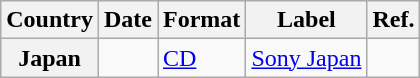<table class="wikitable plainrowheaders">
<tr>
<th scope="col">Country</th>
<th scope="col">Date</th>
<th scope="col">Format</th>
<th scope="col">Label</th>
<th scope="col">Ref.</th>
</tr>
<tr>
<th scope="row">Japan</th>
<td></td>
<td><a href='#'>CD</a></td>
<td><a href='#'>Sony Japan</a></td>
<td align="center"></td>
</tr>
</table>
